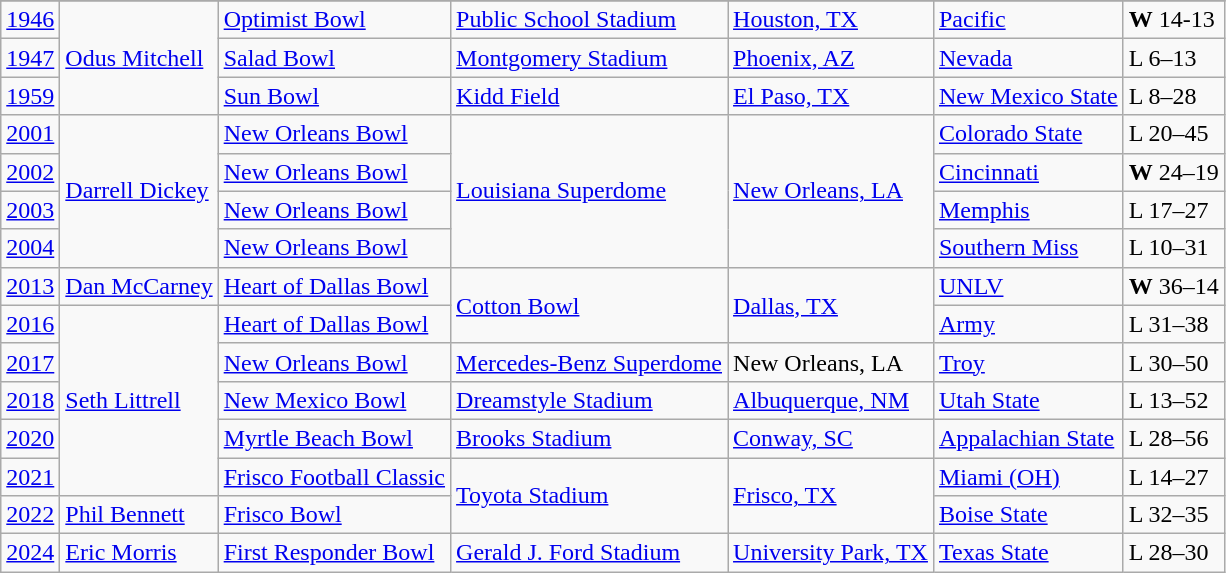<table class="wikitable">
<tr>
</tr>
<tr>
<td><a href='#'>1946</a></td>
<td rowspan=3><a href='#'>Odus Mitchell</a></td>
<td><a href='#'>Optimist Bowl</a></td>
<td><a href='#'>Public School Stadium</a></td>
<td><a href='#'>Houston, TX</a></td>
<td><a href='#'>Pacific</a></td>
<td><strong>W</strong> 14-13</td>
</tr>
<tr>
<td><a href='#'>1947</a></td>
<td><a href='#'>Salad Bowl</a></td>
<td><a href='#'>Montgomery Stadium</a></td>
<td><a href='#'>Phoenix, AZ</a></td>
<td><a href='#'>Nevada</a></td>
<td>L 6–13</td>
</tr>
<tr>
<td><a href='#'>1959</a></td>
<td><a href='#'>Sun Bowl</a></td>
<td><a href='#'>Kidd Field</a></td>
<td><a href='#'>El Paso, TX</a></td>
<td><a href='#'>New Mexico State</a></td>
<td>L 8–28</td>
</tr>
<tr>
<td><a href='#'>2001</a></td>
<td rowspan=4><a href='#'>Darrell Dickey</a></td>
<td><a href='#'>New Orleans Bowl</a></td>
<td rowspan=4><a href='#'>Louisiana Superdome</a></td>
<td rowspan=4><a href='#'>New Orleans, LA</a></td>
<td><a href='#'>Colorado State</a></td>
<td>L 20–45</td>
</tr>
<tr>
<td><a href='#'>2002</a></td>
<td><a href='#'>New Orleans Bowl</a></td>
<td><a href='#'>Cincinnati</a></td>
<td><strong>W</strong> 24–19</td>
</tr>
<tr>
<td><a href='#'>2003</a></td>
<td><a href='#'>New Orleans Bowl</a></td>
<td><a href='#'>Memphis</a></td>
<td>L 17–27</td>
</tr>
<tr>
<td><a href='#'>2004</a></td>
<td><a href='#'>New Orleans Bowl</a></td>
<td><a href='#'>Southern Miss</a></td>
<td>L 10–31</td>
</tr>
<tr>
<td><a href='#'>2013</a></td>
<td><a href='#'>Dan McCarney</a></td>
<td><a href='#'>Heart of Dallas Bowl</a></td>
<td rowspan=2><a href='#'>Cotton Bowl</a></td>
<td rowspan=2><a href='#'>Dallas, TX</a></td>
<td><a href='#'>UNLV</a></td>
<td><strong>W</strong> 36–14</td>
</tr>
<tr>
<td><a href='#'>2016</a></td>
<td rowspan=5><a href='#'>Seth Littrell</a></td>
<td><a href='#'>Heart of Dallas Bowl</a></td>
<td><a href='#'>Army</a></td>
<td>L 31–38</td>
</tr>
<tr>
<td><a href='#'>2017</a></td>
<td><a href='#'>New Orleans Bowl</a></td>
<td><a href='#'>Mercedes-Benz Superdome</a></td>
<td>New Orleans, LA</td>
<td><a href='#'>Troy</a></td>
<td>L 30–50</td>
</tr>
<tr>
<td><a href='#'>2018</a></td>
<td><a href='#'>New Mexico Bowl</a></td>
<td><a href='#'>Dreamstyle Stadium</a></td>
<td><a href='#'>Albuquerque, NM</a></td>
<td><a href='#'>Utah State</a></td>
<td>L 13–52</td>
</tr>
<tr>
<td><a href='#'>2020</a></td>
<td><a href='#'>Myrtle Beach Bowl</a></td>
<td><a href='#'>Brooks Stadium</a></td>
<td><a href='#'>Conway, SC</a></td>
<td><a href='#'>Appalachian State</a></td>
<td>L 28–56</td>
</tr>
<tr>
<td><a href='#'>2021</a></td>
<td><a href='#'>Frisco Football Classic</a></td>
<td rowspan=2><a href='#'>Toyota Stadium</a></td>
<td rowspan=2><a href='#'>Frisco, TX</a></td>
<td><a href='#'>Miami (OH)</a></td>
<td>L 14–27</td>
</tr>
<tr>
<td><a href='#'>2022</a></td>
<td><a href='#'>Phil Bennett</a></td>
<td><a href='#'>Frisco Bowl</a></td>
<td><a href='#'>Boise State</a></td>
<td>L 32–35</td>
</tr>
<tr>
<td><a href='#'>2024</a></td>
<td><a href='#'>Eric Morris</a></td>
<td><a href='#'>First Responder Bowl</a></td>
<td><a href='#'>Gerald J. Ford Stadium</a></td>
<td><a href='#'>University Park, TX</a></td>
<td><a href='#'>Texas State</a></td>
<td>L 28–30</td>
</tr>
</table>
